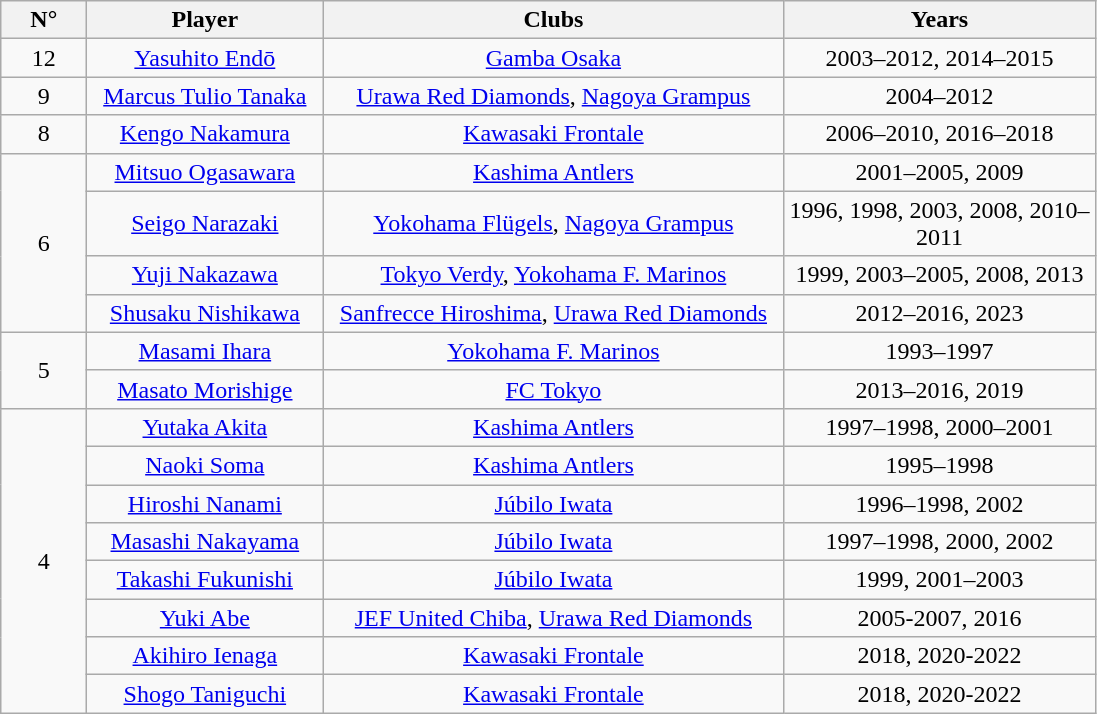<table class="wikitable" style="text-align:center;">
<tr>
<th width=50px>N°</th>
<th width=150px>Player</th>
<th width=300px>Clubs</th>
<th width=200px>Years</th>
</tr>
<tr>
<td>12</td>
<td><a href='#'>Yasuhito Endō</a></td>
<td><a href='#'>Gamba Osaka</a></td>
<td>2003–2012, 2014–2015</td>
</tr>
<tr>
<td>9</td>
<td><a href='#'>Marcus Tulio Tanaka</a></td>
<td><a href='#'>Urawa Red Diamonds</a>, <a href='#'>Nagoya Grampus</a></td>
<td>2004–2012</td>
</tr>
<tr>
<td>8</td>
<td><a href='#'>Kengo Nakamura</a></td>
<td><a href='#'>Kawasaki Frontale</a></td>
<td>2006–2010, 2016–2018</td>
</tr>
<tr>
<td rowspan="4">6</td>
<td><a href='#'>Mitsuo Ogasawara</a></td>
<td><a href='#'>Kashima Antlers</a></td>
<td>2001–2005, 2009</td>
</tr>
<tr>
<td><a href='#'>Seigo Narazaki</a></td>
<td><a href='#'>Yokohama Flügels</a>, <a href='#'>Nagoya Grampus</a></td>
<td>1996, 1998, 2003, 2008, 2010–2011</td>
</tr>
<tr>
<td><a href='#'>Yuji Nakazawa</a></td>
<td><a href='#'>Tokyo Verdy</a>, <a href='#'>Yokohama F. Marinos</a></td>
<td>1999, 2003–2005, 2008, 2013</td>
</tr>
<tr>
<td><a href='#'>Shusaku Nishikawa</a></td>
<td><a href='#'>Sanfrecce Hiroshima</a>, <a href='#'>Urawa Red Diamonds</a></td>
<td>2012–2016, 2023</td>
</tr>
<tr>
<td rowspan="2">5</td>
<td><a href='#'>Masami Ihara</a></td>
<td><a href='#'>Yokohama F. Marinos</a></td>
<td>1993–1997</td>
</tr>
<tr>
<td><a href='#'>Masato Morishige</a></td>
<td><a href='#'>FC Tokyo</a></td>
<td>2013–2016, 2019</td>
</tr>
<tr>
<td rowspan="8">4</td>
<td><a href='#'>Yutaka Akita</a></td>
<td><a href='#'>Kashima Antlers</a></td>
<td>1997–1998, 2000–2001</td>
</tr>
<tr>
<td><a href='#'>Naoki Soma</a></td>
<td><a href='#'>Kashima Antlers</a></td>
<td>1995–1998</td>
</tr>
<tr>
<td><a href='#'>Hiroshi Nanami</a></td>
<td><a href='#'>Júbilo Iwata</a></td>
<td>1996–1998, 2002</td>
</tr>
<tr>
<td><a href='#'>Masashi Nakayama</a></td>
<td><a href='#'>Júbilo Iwata</a></td>
<td>1997–1998, 2000, 2002</td>
</tr>
<tr>
<td><a href='#'>Takashi Fukunishi</a></td>
<td><a href='#'>Júbilo Iwata</a></td>
<td>1999, 2001–2003</td>
</tr>
<tr>
<td><a href='#'>Yuki Abe</a></td>
<td><a href='#'>JEF United Chiba</a>, <a href='#'>Urawa Red Diamonds</a></td>
<td>2005-2007, 2016</td>
</tr>
<tr>
<td><a href='#'>Akihiro Ienaga</a></td>
<td><a href='#'>Kawasaki Frontale</a></td>
<td>2018, 2020-2022</td>
</tr>
<tr>
<td><a href='#'>Shogo Taniguchi</a></td>
<td><a href='#'>Kawasaki Frontale</a></td>
<td>2018, 2020-2022</td>
</tr>
</table>
